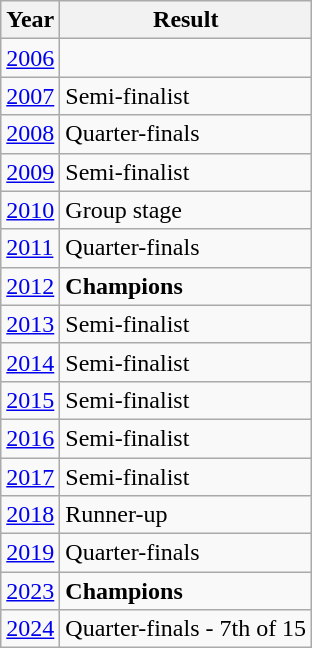<table class="wikitable">
<tr>
<th>Year</th>
<th>Result</th>
</tr>
<tr>
<td><a href='#'>2006</a></td>
<td></td>
</tr>
<tr>
<td><a href='#'>2007</a></td>
<td> Semi-finalist</td>
</tr>
<tr>
<td><a href='#'>2008</a></td>
<td>Quarter-finals</td>
</tr>
<tr>
<td><a href='#'>2009</a></td>
<td> Semi-finalist</td>
</tr>
<tr>
<td><a href='#'>2010</a></td>
<td>Group stage</td>
</tr>
<tr>
<td><a href='#'>2011</a></td>
<td>Quarter-finals</td>
</tr>
<tr>
<td><a href='#'>2012</a></td>
<td> <strong>Champions</strong></td>
</tr>
<tr>
<td><a href='#'>2013</a></td>
<td> Semi-finalist</td>
</tr>
<tr>
<td><a href='#'>2014</a></td>
<td> Semi-finalist</td>
</tr>
<tr>
<td><a href='#'>2015</a></td>
<td> Semi-finalist</td>
</tr>
<tr>
<td><a href='#'>2016</a></td>
<td> Semi-finalist</td>
</tr>
<tr>
<td><a href='#'>2017</a></td>
<td> Semi-finalist</td>
</tr>
<tr>
<td><a href='#'>2018</a></td>
<td> Runner-up</td>
</tr>
<tr>
<td><a href='#'>2019</a></td>
<td>Quarter-finals</td>
</tr>
<tr>
<td><a href='#'>2023</a></td>
<td> <strong>Champions</strong></td>
</tr>
<tr>
<td><a href='#'>2024</a></td>
<td>Quarter-finals - 7th of 15</td>
</tr>
</table>
